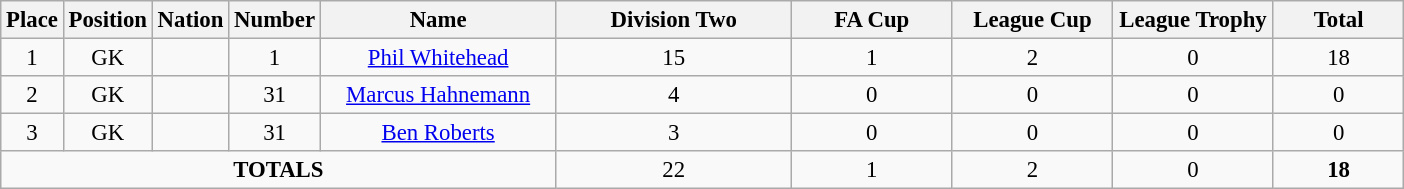<table class="wikitable" style="font-size: 95%; text-align: center;">
<tr>
<th width=20>Place</th>
<th width=20>Position</th>
<th width=20>Nation</th>
<th width=20>Number</th>
<th width=150>Name</th>
<th width=150>Division Two</th>
<th width=100>FA Cup</th>
<th width=100>League Cup</th>
<th width=100>League Trophy</th>
<th width=80><strong>Total</strong></th>
</tr>
<tr>
<td>1</td>
<td>GK</td>
<td></td>
<td>1</td>
<td><a href='#'>Phil Whitehead</a></td>
<td>15</td>
<td>1</td>
<td>2</td>
<td>0</td>
<td>18</td>
</tr>
<tr>
<td>2</td>
<td>GK</td>
<td></td>
<td>31</td>
<td><a href='#'>Marcus Hahnemann</a></td>
<td>4</td>
<td>0</td>
<td>0</td>
<td>0</td>
<td>0</td>
</tr>
<tr>
<td>3</td>
<td>GK</td>
<td></td>
<td>31</td>
<td><a href='#'>Ben Roberts</a></td>
<td>3</td>
<td>0</td>
<td>0</td>
<td>0</td>
<td>0</td>
</tr>
<tr>
<td colspan="5"><strong>TOTALS</strong></td>
<td>22</td>
<td>1</td>
<td>2</td>
<td>0</td>
<td><strong>18</strong></td>
</tr>
</table>
